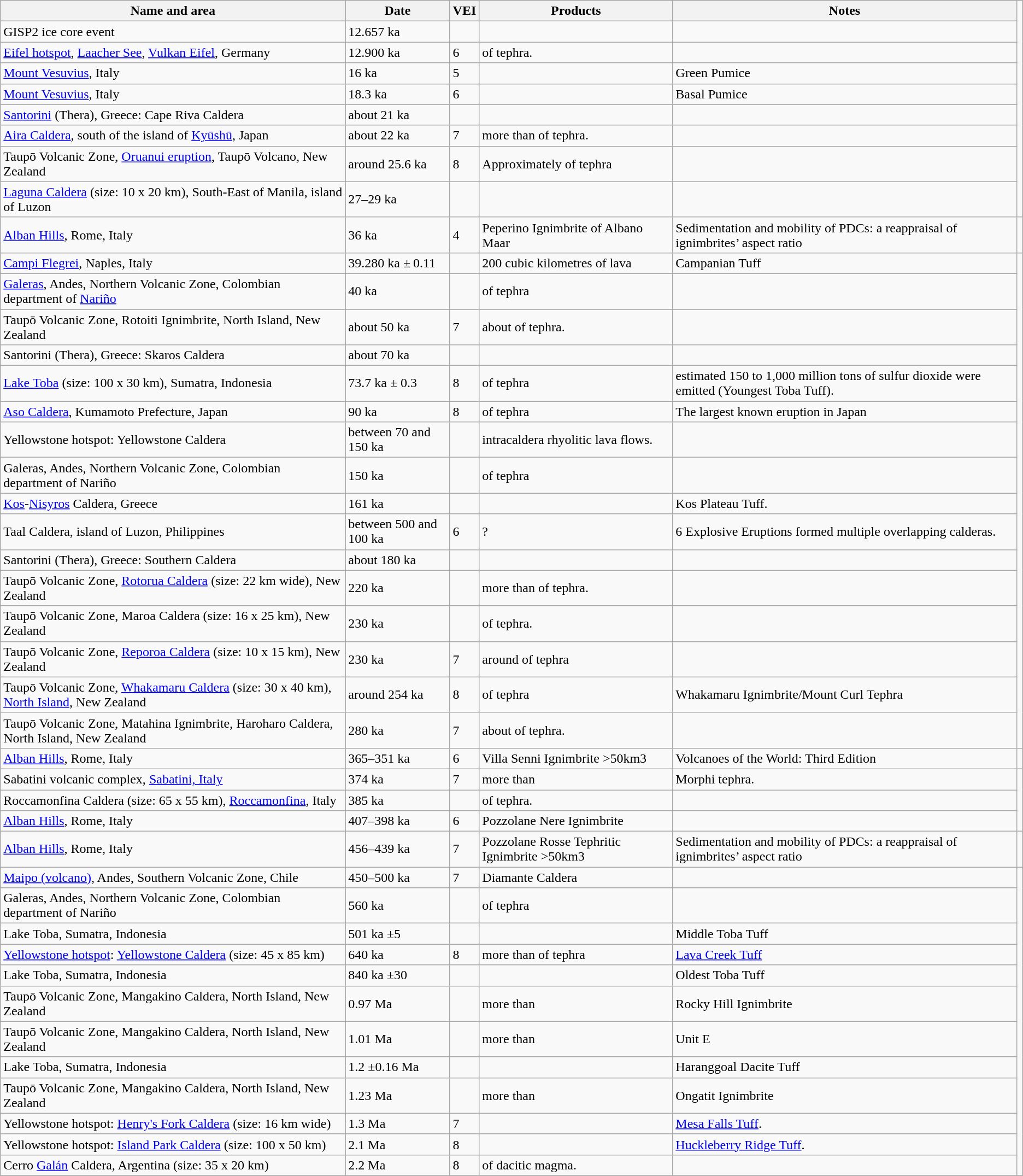<table class="sortable wikitable">
<tr>
<th scope="col">Name and area</th>
<th scope="col">Date</th>
<th scope="col">VEI</th>
<th scope="col">Products</th>
<th scope="col" class="unsortable">Notes</th>
</tr>
<tr>
<td>GISP2 ice core event</td>
<td>12.657  ka</td>
<td></td>
<td></td>
<td></td>
</tr>
<tr>
<td><a href='#'>Eifel hotspot</a>, <a href='#'>Laacher See</a>, <a href='#'>Vulkan Eifel</a>, Germany</td>
<td>12.900 ka</td>
<td>6</td>
<td> of tephra.</td>
<td></td>
</tr>
<tr>
<td><a href='#'>Mount Vesuvius</a>, Italy</td>
<td>16 ka</td>
<td>5</td>
<td></td>
<td>Green Pumice</td>
</tr>
<tr>
<td><a href='#'>Mount Vesuvius</a>, Italy</td>
<td>18.3 ka</td>
<td>6</td>
<td></td>
<td>Basal Pumice</td>
</tr>
<tr>
<td><a href='#'>Santorini</a> (Thera), Greece: Cape Riva Caldera</td>
<td>about 21 ka</td>
<td></td>
<td></td>
<td></td>
</tr>
<tr>
<td><a href='#'>Aira Caldera</a>, south of the island of <a href='#'>Kyūshū</a>, Japan</td>
<td>about 22  ka</td>
<td>7</td>
<td>more than  of tephra.</td>
<td></td>
</tr>
<tr>
<td>Taupō Volcanic Zone, <a href='#'>Oruanui eruption</a>, Taupō Volcano, New Zealand</td>
<td>around 25.6 ka </td>
<td>8</td>
<td>Approximately  of tephra</td>
<td></td>
</tr>
<tr>
<td><a href='#'>Laguna Caldera</a> (size: 10 x 20 km), South-East of Manila, island of Luzon</td>
<td>27–29  ka</td>
<td></td>
<td></td>
<td></td>
</tr>
<tr>
<td><a href='#'>Alban Hills</a>, Rome, Italy</td>
<td>36 ka</td>
<td>4</td>
<td>Peperino Ignimbrite of Albano Maar</td>
<td>Sedimentation and mobility of PDCs: a reappraisal of ignimbrites’ aspect ratio</td>
<td></td>
</tr>
<tr>
<td><a href='#'>Campi Flegrei</a>, Naples, Italy</td>
<td>39.280  ka ± 0.11</td>
<td></td>
<td> 200 cubic kilometres of lava</td>
<td>Campanian Tuff </td>
</tr>
<tr>
<td><a href='#'>Galeras</a>, Andes, Northern Volcanic Zone, Colombian department of <a href='#'>Nariño</a></td>
<td>40  ka</td>
<td></td>
<td> of tephra</td>
<td></td>
</tr>
<tr>
<td>Taupō Volcanic Zone, Rotoiti Ignimbrite, North Island, New Zealand</td>
<td>about 50  ka</td>
<td>7</td>
<td>about  of tephra.</td>
<td></td>
</tr>
<tr>
<td>Santorini (Thera), Greece: Skaros Caldera</td>
<td>about 70  ka</td>
<td></td>
<td></td>
<td></td>
</tr>
<tr>
<td><a href='#'>Lake Toba</a> (size: 100 x 30 km), Sumatra, Indonesia</td>
<td>73.7 ka ± 0.3</td>
<td>8</td>
<td> of tephra</td>
<td>estimated 150 to 1,000 million tons of sulfur dioxide were emitted (Youngest Toba Tuff).</td>
</tr>
<tr>
<td><a href='#'>Aso Caldera</a>, Kumamoto Prefecture, Japan</td>
<td>90 ka</td>
<td>8</td>
<td> of tephra</td>
<td>The largest known eruption in Japan</td>
</tr>
<tr>
<td>Yellowstone hotspot: Yellowstone Caldera</td>
<td>between 70 and 150  ka</td>
<td></td>
<td> intracaldera rhyolitic lava flows.</td>
<td></td>
</tr>
<tr>
<td>Galeras, Andes, Northern Volcanic Zone, Colombian department of Nariño</td>
<td>150  ka</td>
<td></td>
<td> of tephra</td>
<td></td>
</tr>
<tr>
<td><a href='#'>Kos</a>-<a href='#'>Nisyros</a> Caldera, Greece</td>
<td>161  ka</td>
<td></td>
<td></td>
<td>Kos Plateau Tuff.</td>
</tr>
<tr>
<td>Taal Caldera, island of Luzon, Philippines</td>
<td>between 500 and 100 ka</td>
<td>6</td>
<td>?</td>
<td>6 Explosive Eruptions formed multiple overlapping calderas. </td>
</tr>
<tr>
<td>Santorini (Thera), Greece: Southern Caldera</td>
<td>about 180  ka</td>
<td></td>
<td></td>
<td></td>
</tr>
<tr>
<td>Taupō Volcanic Zone, <a href='#'>Rotorua Caldera</a> (size: 22 km wide), New Zealand</td>
<td>220 ka</td>
<td></td>
<td>more than  of tephra.</td>
<td></td>
</tr>
<tr>
<td>Taupō Volcanic Zone, Maroa Caldera (size: 16 x 25 km), New Zealand</td>
<td>230 ka</td>
<td></td>
<td> of tephra.</td>
<td></td>
</tr>
<tr>
<td>Taupō Volcanic Zone, <a href='#'>Reporoa Caldera</a> (size: 10 x 15 km), New Zealand</td>
<td>230  ka</td>
<td>7</td>
<td>around  of tephra</td>
<td></td>
</tr>
<tr>
<td>Taupō Volcanic Zone, <a href='#'>Whakamaru Caldera</a> (size: 30 x 40 km), <a href='#'>North Island</a>, New Zealand</td>
<td>around 254  ka</td>
<td>8</td>
<td> of tephra</td>
<td>Whakamaru Ignimbrite/Mount Curl Tephra</td>
</tr>
<tr>
<td>Taupō Volcanic Zone, Matahina Ignimbrite, Haroharo Caldera, North Island, New Zealand</td>
<td>280  ka</td>
<td>7</td>
<td>about  of tephra.</td>
<td></td>
</tr>
<tr>
<td><a href='#'>Alban Hills</a>, Rome, Italy</td>
<td>365–351 ka</td>
<td>6</td>
<td>Villa Senni Ignimbrite >50km3</td>
<td>Volcanoes of the World: Third Edition </td>
<td></td>
</tr>
<tr>
<td>Sabatini volcanic complex, <a href='#'>Sabatini, Italy</a></td>
<td>374  ka</td>
<td>7</td>
<td>more than </td>
<td>Morphi tephra.</td>
</tr>
<tr>
<td>Roccamonfina Caldera (size: 65 x 55 km), <a href='#'>Roccamonfina</a>, Italy</td>
<td>385  ka</td>
<td></td>
<td> of tephra.</td>
<td></td>
</tr>
<tr>
<td><a href='#'>Alban Hills</a>, Rome, Italy</td>
<td>407–398 ka</td>
<td>6</td>
<td>Pozzolane Nere Ignimbrite </td>
<td></td>
</tr>
<tr>
<td><a href='#'>Alban Hills</a>, Rome, Italy</td>
<td>456–439 ka</td>
<td>7</td>
<td>Pozzolane Rosse Tephritic Ignimbrite >50km3</td>
<td>Sedimentation and mobility of PDCs: a reappraisal of ignimbrites’ aspect ratio</td>
<td></td>
</tr>
<tr>
<td><a href='#'>Maipo (volcano)</a>, Andes, Southern Volcanic Zone, Chile</td>
<td>450–500 ka</td>
<td>7</td>
<td>Diamante Caldera</td>
<td></td>
</tr>
<tr>
<td>Galeras, Andes, Northern Volcanic Zone, Colombian department of Nariño</td>
<td>560 ka</td>
<td></td>
<td> of tephra</td>
<td></td>
</tr>
<tr>
<td>Lake Toba, Sumatra, Indonesia</td>
<td>501  ka ±5</td>
<td></td>
<td></td>
<td>Middle Toba Tuff<br></td>
</tr>
<tr>
<td><a href='#'>Yellowstone hotspot</a>: <a href='#'>Yellowstone Caldera</a> (size: 45 x 85 km)</td>
<td>640  ka</td>
<td>8</td>
<td>more than  of tephra</td>
<td><a href='#'>Lava Creek Tuff</a></td>
</tr>
<tr>
<td>Lake Toba, Sumatra, Indonesia</td>
<td>840  ka ±30</td>
<td></td>
<td></td>
<td>Oldest Toba Tuff</td>
</tr>
<tr>
<td>Taupō Volcanic Zone, Mangakino Caldera, North Island, New Zealand</td>
<td>0.97 Ma</td>
<td></td>
<td>more than </td>
<td>Rocky Hill Ignimbrite</td>
</tr>
<tr>
<td>Taupō Volcanic Zone, Mangakino Caldera, North Island, New Zealand</td>
<td>1.01 Ma</td>
<td></td>
<td>more than </td>
<td>Unit E</td>
</tr>
<tr>
<td>Lake Toba, Sumatra, Indonesia</td>
<td>1.2 ±0.16 Ma</td>
<td></td>
<td></td>
<td>Haranggoal Dacite Tuff</td>
</tr>
<tr>
<td>Taupō Volcanic Zone, Mangakino Caldera, North Island, New Zealand</td>
<td>1.23 Ma</td>
<td></td>
<td>more than </td>
<td>Ongatit Ignimbrite</td>
</tr>
<tr>
<td>Yellowstone hotspot: <a href='#'>Henry's Fork Caldera</a> (size: 16 km wide)</td>
<td>1.3 Ma</td>
<td>7</td>
<td></td>
<td><a href='#'>Mesa Falls Tuff</a>.</td>
</tr>
<tr>
<td>Yellowstone hotspot: <a href='#'>Island Park Caldera</a> (size: 100 x 50 km)</td>
<td>2.1 Ma</td>
<td>8</td>
<td></td>
<td><a href='#'>Huckleberry Ridge Tuff</a>.</td>
</tr>
<tr>
<td>Cerro <a href='#'>Galán</a> Caldera, Argentina (size: 35 x 20 km)</td>
<td>2.2 Ma</td>
<td>8</td>
<td> of dacitic magma.</td>
<td></td>
</tr>
</table>
